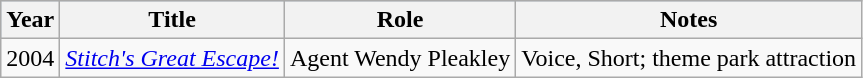<table class="wikitable">
<tr style="background:LightSteelBlue; text-align:center;">
<th>Year</th>
<th>Title</th>
<th>Role</th>
<th>Notes</th>
</tr>
<tr>
<td>2004</td>
<td><em><a href='#'>Stitch's Great Escape!</a></em></td>
<td>Agent Wendy Pleakley</td>
<td>Voice, Short; theme park attraction</td>
</tr>
</table>
